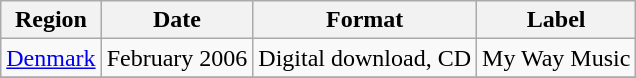<table class=wikitable>
<tr>
<th>Region</th>
<th>Date</th>
<th>Format</th>
<th>Label</th>
</tr>
<tr>
<td><a href='#'>Denmark</a></td>
<td>February 2006</td>
<td>Digital download, CD</td>
<td>My Way Music</td>
</tr>
<tr>
</tr>
</table>
